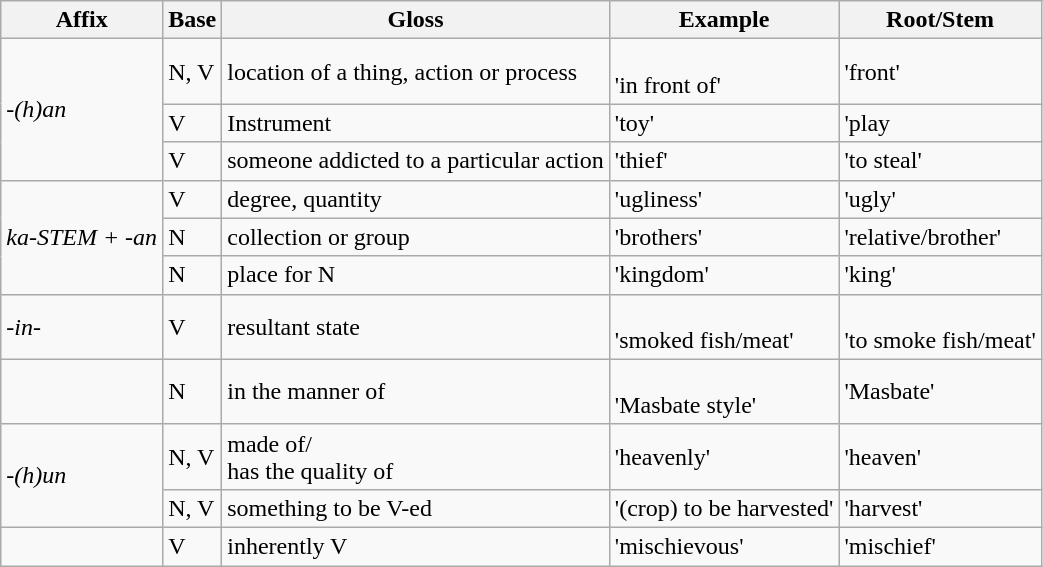<table class="wikitable">
<tr>
<th>Affix</th>
<th>Base</th>
<th>Gloss</th>
<th>Example</th>
<th>Root/Stem</th>
</tr>
<tr>
<td rowspan="3"><em>-(h)an</em></td>
<td>N, V</td>
<td>location of a thing, action or process</td>
<td><br>'in front of'</td>
<td> 'front'</td>
</tr>
<tr>
<td>V</td>
<td>Instrument</td>
<td> 'toy'</td>
<td> 'play</td>
</tr>
<tr>
<td>V</td>
<td>someone addicted to a particular action</td>
<td> 'thief'</td>
<td> 'to steal'</td>
</tr>
<tr>
<td rowspan="3"><em>ka-STEM + -an</em></td>
<td>V</td>
<td>degree, quantity</td>
<td> 'ugliness'</td>
<td> 'ugly'</td>
</tr>
<tr>
<td>N</td>
<td>collection or group</td>
<td> 'brothers'</td>
<td> 'relative/brother'</td>
</tr>
<tr>
<td>N</td>
<td>place for N</td>
<td> 'kingdom'</td>
<td> 'king'</td>
</tr>
<tr>
<td><em>-in-</em></td>
<td>V</td>
<td>resultant state</td>
<td><br> 'smoked fish/meat'</td>
<td><br> 'to smoke fish/meat'</td>
</tr>
<tr>
<td></td>
<td>N</td>
<td>in the manner of</td>
<td><br>'Masbate style'</td>
<td> 'Masbate'</td>
</tr>
<tr>
<td rowspan="2"><em>-(h)un</em></td>
<td>N, V</td>
<td>made of/<br>has the quality of</td>
<td> 'heavenly'</td>
<td> 'heaven'</td>
</tr>
<tr>
<td>N, V</td>
<td>something to be V-ed</td>
<td> '(crop) to be harvested'</td>
<td> 'harvest'</td>
</tr>
<tr>
<td><em></em></td>
<td>V</td>
<td>inherently V</td>
<td> 'mischievous'</td>
<td> 'mischief'</td>
</tr>
</table>
